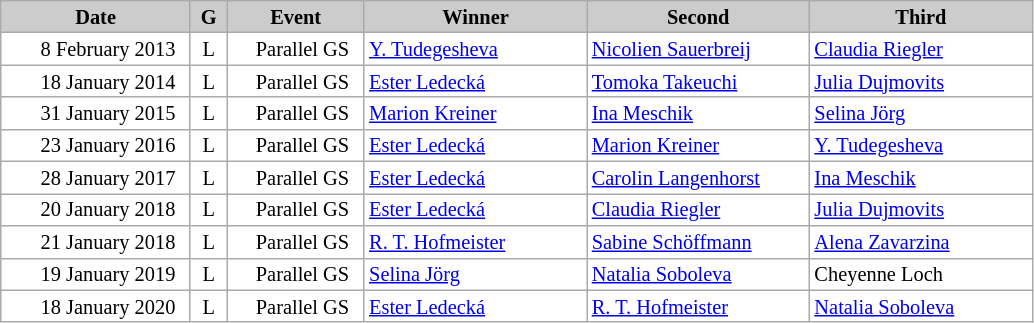<table class="wikitable plainrowheaders" style="background:#fff; font-size:85%; line-height:15px; border:grey solid 1px; border-collapse:collapse;">
<tr style="background:#ccc; text-align:center;">
<th style="background:#ccc;" width="120">Date</th>
<th style="background:#ccc;" width="18">G</th>
<th style="background:#ccc;" width="85">Event</th>
<th style="background:#ccc;" width="142">Winner</th>
<th style="background:#ccc;" width="142">Second</th>
<th style="background:#ccc;" width="142">Third</th>
</tr>
<tr>
<td align=right>8 February 2013  </td>
<td align=center>L</td>
<td align=right>Parallel GS  </td>
<td> <a href='#'>Y. Tudegesheva</a></td>
<td> <a href='#'>Nicolien Sauerbreij</a></td>
<td> <a href='#'>Claudia Riegler</a></td>
</tr>
<tr>
<td align=right>18 January 2014  </td>
<td align=center>L</td>
<td align=right>Parallel GS  </td>
<td> <a href='#'>Ester Ledecká</a></td>
<td> <a href='#'>Tomoka Takeuchi</a></td>
<td> <a href='#'>Julia Dujmovits</a></td>
</tr>
<tr>
<td align=right>31 January 2015  </td>
<td align=center>L</td>
<td align=right>Parallel GS  </td>
<td> <a href='#'>Marion Kreiner</a></td>
<td> <a href='#'>Ina Meschik</a></td>
<td> <a href='#'>Selina Jörg</a></td>
</tr>
<tr>
<td align=right>23 January 2016  </td>
<td align=center>L</td>
<td align=right>Parallel GS  </td>
<td> <a href='#'>Ester Ledecká</a></td>
<td> <a href='#'>Marion Kreiner</a></td>
<td> <a href='#'>Y. Tudegesheva</a></td>
</tr>
<tr>
<td align=right>28 January 2017  </td>
<td align=center>L</td>
<td align=right>Parallel GS  </td>
<td> <a href='#'>Ester Ledecká</a></td>
<td> <a href='#'>Carolin Langenhorst</a></td>
<td> <a href='#'>Ina Meschik</a></td>
</tr>
<tr>
<td align=right>20 January 2018  </td>
<td align=center>L</td>
<td align=right>Parallel GS  </td>
<td> <a href='#'>Ester Ledecká</a></td>
<td> <a href='#'>Claudia Riegler</a></td>
<td> <a href='#'>Julia Dujmovits</a></td>
</tr>
<tr>
<td align=right>21 January 2018  </td>
<td align=center>L</td>
<td align=right>Parallel GS  </td>
<td> <a href='#'>R. T. Hofmeister</a></td>
<td> <a href='#'>Sabine Schöffmann</a></td>
<td> <a href='#'>Alena Zavarzina</a></td>
</tr>
<tr>
<td align=right>19 January 2019  </td>
<td align=center>L</td>
<td align=right>Parallel GS  </td>
<td> <a href='#'>Selina Jörg</a></td>
<td> <a href='#'>Natalia Soboleva</a></td>
<td> Cheyenne Loch</td>
</tr>
<tr>
<td align=right>18 January 2020  </td>
<td align=center>L</td>
<td align=right>Parallel GS  </td>
<td> <a href='#'>Ester Ledecká</a></td>
<td> <a href='#'>R. T. Hofmeister</a></td>
<td> <a href='#'>Natalia Soboleva</a></td>
</tr>
</table>
